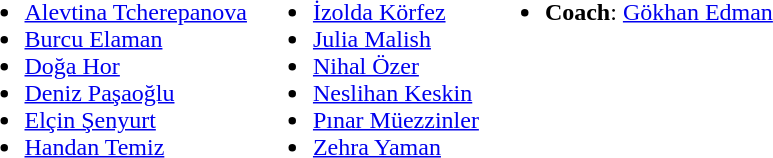<table>
<tr valign="top">
<td><br><ul><li> <a href='#'>Alevtina Tcherepanova</a></li><li> <a href='#'>Burcu Elaman</a></li><li> <a href='#'>Doğa Hor</a></li><li> <a href='#'>Deniz Paşaoğlu</a></li><li> <a href='#'>Elçin Şenyurt</a></li><li> <a href='#'>Handan Temiz</a></li></ul></td>
<td><br><ul><li> <a href='#'>İzolda Körfez</a></li><li> <a href='#'>Julia Malish</a></li><li> <a href='#'>Nihal Özer</a></li><li> <a href='#'>Neslihan Keskin</a></li><li> <a href='#'>Pınar Müezzinler</a></li><li> <a href='#'>Zehra Yaman</a></li></ul></td>
<td><br><ul><li><strong>Coach</strong>:  <a href='#'>Gökhan Edman</a></li></ul></td>
</tr>
</table>
